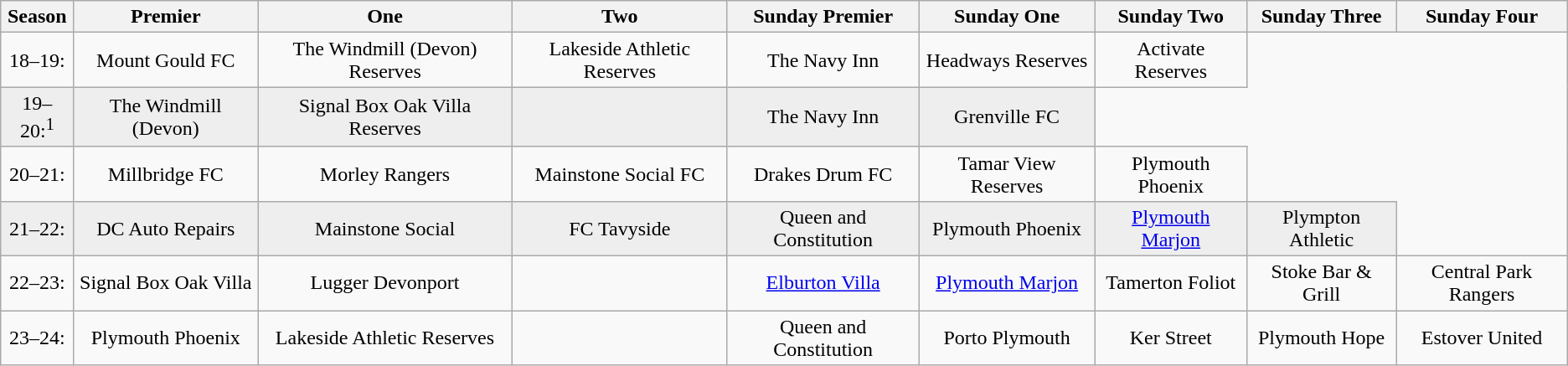<table class="wikitable" style="text-align: center">
<tr>
<th>Season</th>
<th>Premier</th>
<th>One</th>
<th>Two</th>
<th>Sunday Premier</th>
<th>Sunday One</th>
<th>Sunday Two</th>
<th>Sunday Three</th>
<th>Sunday Four</th>
</tr>
<tr>
<td>18–19:</td>
<td>Mount Gould FC</td>
<td>The Windmill (Devon) Reserves</td>
<td>Lakeside Athletic Reserves</td>
<td>The Navy Inn</td>
<td>Headways Reserves</td>
<td>Activate Reserves</td>
</tr>
<tr bgcolor=#eeeeee>
<td>19–20:<sup>1</sup></td>
<td>The Windmill (Devon)</td>
<td>Signal Box Oak Villa Reserves</td>
<td></td>
<td>The Navy Inn</td>
<td>Grenville FC</td>
</tr>
<tr>
<td>20–21:</td>
<td>Millbridge FC</td>
<td>Morley Rangers</td>
<td>Mainstone Social FC</td>
<td>Drakes Drum FC</td>
<td>Tamar View Reserves</td>
<td>Plymouth Phoenix</td>
</tr>
<tr bgcolor=#eeeeee>
<td>21–22:</td>
<td>DC Auto Repairs</td>
<td>Mainstone Social</td>
<td>FC Tavyside</td>
<td>Queen and Constitution</td>
<td>Plymouth Phoenix</td>
<td><a href='#'>Plymouth Marjon</a></td>
<td>Plympton Athletic</td>
</tr>
<tr>
<td>22–23:</td>
<td>Signal Box Oak Villa</td>
<td>Lugger Devonport</td>
<td></td>
<td><a href='#'>Elburton Villa</a></td>
<td><a href='#'>Plymouth Marjon</a></td>
<td>Tamerton Foliot</td>
<td>Stoke Bar & Grill</td>
<td>Central Park Rangers</td>
</tr>
<tr>
<td>23–24:</td>
<td>Plymouth Phoenix</td>
<td>Lakeside Athletic Reserves</td>
<td></td>
<td>Queen and Constitution</td>
<td>Porto Plymouth</td>
<td>Ker Street</td>
<td>Plymouth Hope</td>
<td>Estover United</td>
</tr>
</table>
